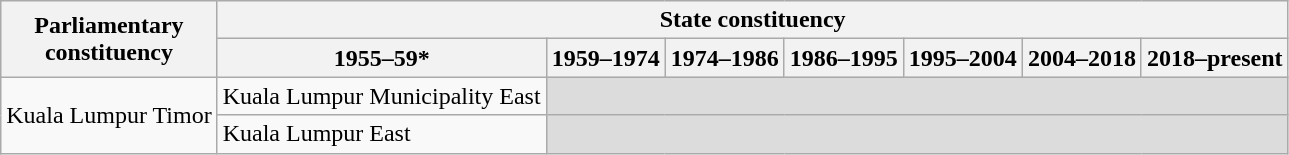<table class="wikitable">
<tr>
<th rowspan="2">Parliamentary<br>constituency</th>
<th colspan="7">State constituency</th>
</tr>
<tr>
<th>1955–59*</th>
<th>1959–1974</th>
<th>1974–1986</th>
<th>1986–1995</th>
<th>1995–2004</th>
<th>2004–2018</th>
<th>2018–present</th>
</tr>
<tr>
<td rowspan="2">Kuala Lumpur Timor</td>
<td>Kuala Lumpur Municipality East</td>
<td colspan="6" bgcolor="dcdcdc"></td>
</tr>
<tr>
<td>Kuala Lumpur East</td>
<td colspan="6" bgcolor="dcdcdc"></td>
</tr>
</table>
